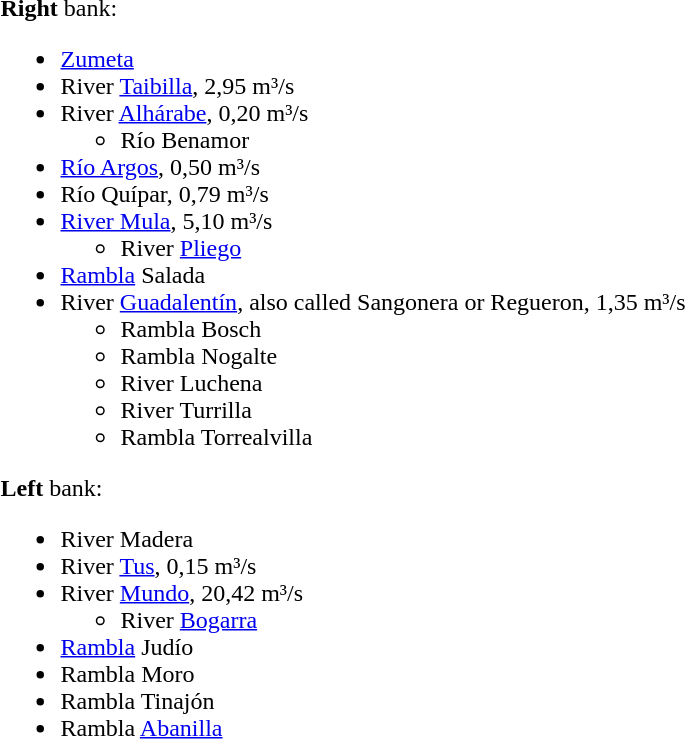<table>
<tr>
<td><br>
<strong>Right</strong> bank:<ul><li><a href='#'>Zumeta</a></li><li>River <a href='#'>Taibilla</a>, 2,95 m³/s</li><li>River <a href='#'>Alhárabe</a>, 0,20 m³/s<ul><li>Río Benamor</li></ul></li><li><a href='#'>Río Argos</a>, 0,50 m³/s</li><li>Río Quípar, 0,79 m³/s</li><li><a href='#'>River Mula</a>, 5,10 m³/s<ul><li>River <a href='#'>Pliego</a></li></ul></li><li><a href='#'>Rambla</a> Salada</li><li>River <a href='#'>Guadalentín</a>, also called Sangonera or Regueron, 1,35 m³/s<ul><li>Rambla Bosch</li><li>Rambla Nogalte</li><li>River Luchena</li><li>River Turrilla</li><li>Rambla Torrealvilla</li></ul></li></ul>
<strong>Left</strong> bank:<ul><li>River Madera</li><li>River <a href='#'>Tus</a>, 0,15 m³/s</li><li>River <a href='#'>Mundo</a>, 20,42 m³/s<ul><li>River <a href='#'>Bogarra</a></li></ul></li><li><a href='#'>Rambla</a> Judío</li><li>Rambla Moro</li><li>Rambla Tinajón</li><li>Rambla <a href='#'>Abanilla</a></li></ul></td>
</tr>
</table>
